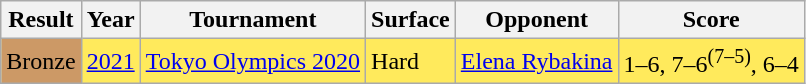<table class="sortable wikitable">
<tr>
<th>Result</th>
<th>Year</th>
<th>Tournament</th>
<th>Surface</th>
<th>Opponent</th>
<th>Score</th>
</tr>
<tr bgcolor=FFEA5C>
<td bgcolor=cc9966>Bronze</td>
<td><a href='#'>2021</a></td>
<td><a href='#'>Tokyo Olympics 2020</a></td>
<td>Hard</td>
<td> <a href='#'>Elena Rybakina</a></td>
<td>1–6, 7–6<sup>(7–5)</sup>, 6–4</td>
</tr>
</table>
